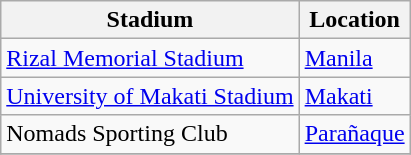<table class="wikitable sortable">
<tr>
<th>Stadium</th>
<th>Location</th>
</tr>
<tr>
<td><a href='#'>Rizal Memorial Stadium</a></td>
<td><a href='#'>Manila</a></td>
</tr>
<tr>
<td><a href='#'>University of Makati Stadium</a></td>
<td><a href='#'>Makati</a></td>
</tr>
<tr>
<td>Nomads Sporting Club</td>
<td><a href='#'>Parañaque</a></td>
</tr>
<tr>
</tr>
</table>
